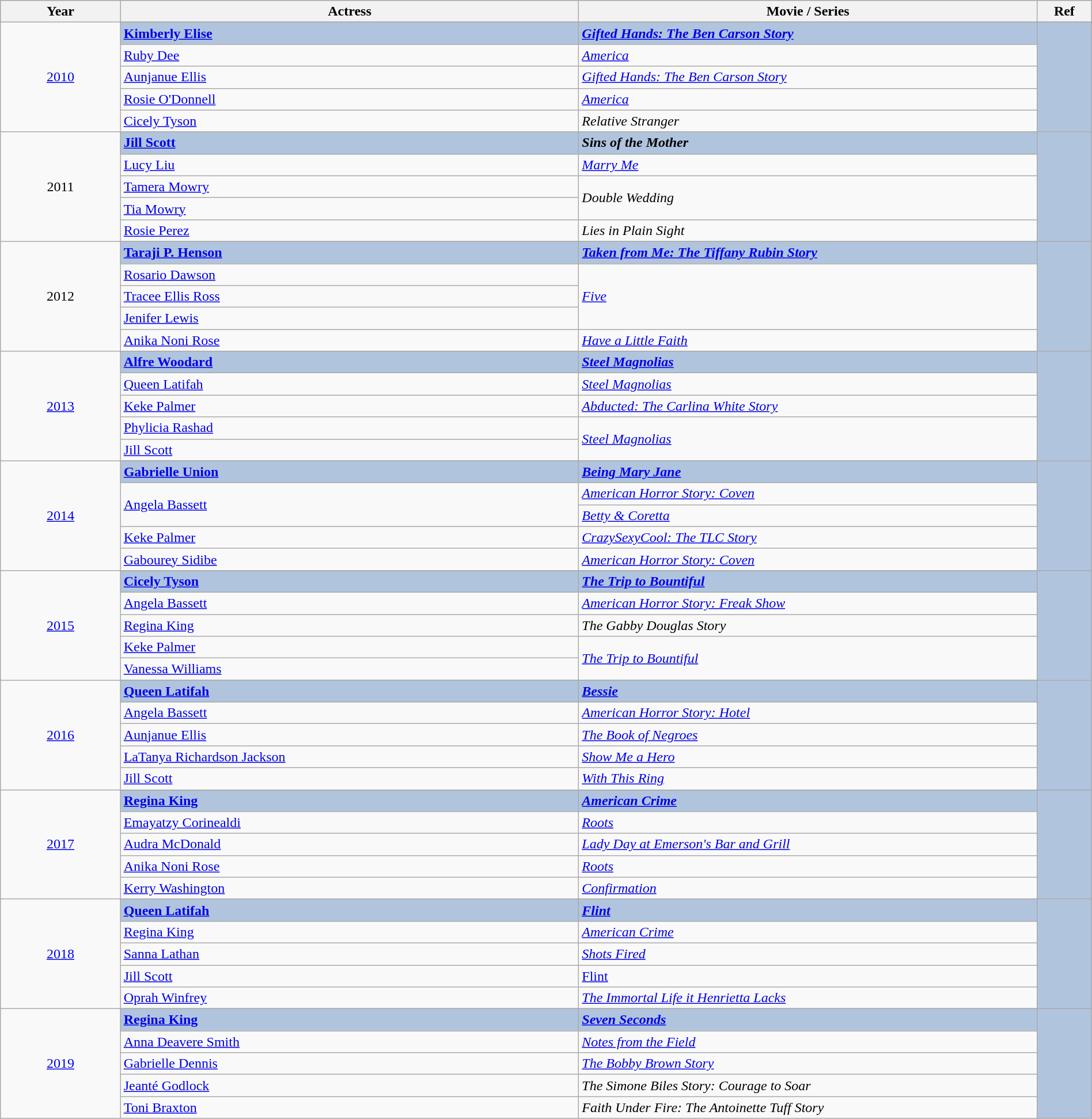<table class="wikitable" style="width:100%;">
<tr style="background:#bebebe;">
<th style="width:11%;">Year</th>
<th style="width:42%;">Actress</th>
<th style="width:42%;">Movie / Series</th>
<th style="width:5%;">Ref</th>
</tr>
<tr>
<td rowspan="6" align="center"><a href='#'>2010</a></td>
</tr>
<tr style="background:#B0C4DE">
<td><strong><a href='#'>Kimberly Elise</a></strong></td>
<td><strong><em><a href='#'>Gifted Hands: The Ben Carson Story</a></em></strong></td>
<td rowspan="6" align="center"></td>
</tr>
<tr>
<td><a href='#'>Ruby Dee</a></td>
<td><em><a href='#'>America</a></em></td>
</tr>
<tr>
<td><a href='#'>Aunjanue Ellis</a></td>
<td><em><a href='#'>Gifted Hands: The Ben Carson Story</a></em></td>
</tr>
<tr>
<td><a href='#'>Rosie O'Donnell</a></td>
<td><em><a href='#'>America</a></em></td>
</tr>
<tr>
<td><a href='#'>Cicely Tyson</a></td>
<td><em>Relative Stranger</em></td>
</tr>
<tr>
<td rowspan="6" align="center">2011</td>
</tr>
<tr style="background:#B0C4DE">
<td><strong><a href='#'>Jill Scott</a></strong></td>
<td><strong><em>Sins of the Mother</em></strong></td>
<td rowspan="6" align="center"></td>
</tr>
<tr>
<td><a href='#'>Lucy Liu</a></td>
<td><em><a href='#'>Marry Me</a></em></td>
</tr>
<tr>
<td><a href='#'>Tamera Mowry</a></td>
<td rowspan="2"><em>Double Wedding</em></td>
</tr>
<tr>
<td><a href='#'>Tia Mowry</a></td>
</tr>
<tr>
<td><a href='#'>Rosie Perez</a></td>
<td><em>Lies in Plain Sight</em></td>
</tr>
<tr>
<td rowspan="6" align="center">2012</td>
</tr>
<tr style="background:#B0C4DE">
<td><strong><a href='#'>Taraji P. Henson</a></strong></td>
<td><strong><em><a href='#'>Taken from Me: The Tiffany Rubin Story</a></em></strong></td>
<td rowspan="6" align="center"></td>
</tr>
<tr>
<td><a href='#'>Rosario Dawson</a></td>
<td rowspan="3"><em><a href='#'>Five</a></em></td>
</tr>
<tr>
<td><a href='#'>Tracee Ellis Ross</a></td>
</tr>
<tr>
<td><a href='#'>Jenifer Lewis</a></td>
</tr>
<tr>
<td><a href='#'>Anika Noni Rose</a></td>
<td><em><a href='#'>Have a Little Faith</a></em></td>
</tr>
<tr>
<td rowspan="6" align="center"><a href='#'>2013</a></td>
</tr>
<tr style="background:#B0C4DE">
<td><strong><a href='#'>Alfre Woodard</a></strong></td>
<td><strong><em><a href='#'>Steel Magnolias</a></em></strong></td>
<td rowspan="6" align="center"></td>
</tr>
<tr>
<td><a href='#'>Queen Latifah</a></td>
<td><em><a href='#'>Steel Magnolias</a></em></td>
</tr>
<tr>
<td><a href='#'>Keke Palmer</a></td>
<td><em><a href='#'>Abducted: The Carlina White Story</a></em></td>
</tr>
<tr>
<td><a href='#'>Phylicia Rashad</a></td>
<td rowspan="2"><em><a href='#'>Steel Magnolias</a></em></td>
</tr>
<tr>
<td><a href='#'>Jill Scott</a></td>
</tr>
<tr>
<td rowspan="6" align="center"><a href='#'>2014</a></td>
</tr>
<tr style="background:#B0C4DE">
<td><strong><a href='#'>Gabrielle Union</a></strong></td>
<td><strong><em><a href='#'>Being Mary Jane</a></em></strong></td>
<td rowspan="6" align="center"></td>
</tr>
<tr>
<td rowspan="2"><a href='#'>Angela Bassett</a></td>
<td><em><a href='#'>American Horror Story: Coven</a></em></td>
</tr>
<tr>
<td><em><a href='#'>Betty & Coretta</a></em></td>
</tr>
<tr>
<td><a href='#'>Keke Palmer</a></td>
<td><em><a href='#'>CrazySexyCool: The TLC Story</a></em></td>
</tr>
<tr>
<td><a href='#'>Gabourey Sidibe</a></td>
<td><em><a href='#'>American Horror Story: Coven</a></em></td>
</tr>
<tr>
<td rowspan="6" align="center"><a href='#'>2015</a></td>
</tr>
<tr style="background:#B0C4DE">
<td><strong><a href='#'>Cicely Tyson</a></strong></td>
<td><strong><em><a href='#'>The Trip to Bountiful</a></em></strong></td>
<td rowspan="6" align="center"></td>
</tr>
<tr>
<td><a href='#'>Angela Bassett</a></td>
<td><em><a href='#'>American Horror Story: Freak Show</a></em></td>
</tr>
<tr>
<td><a href='#'>Regina King</a></td>
<td><em>The Gabby Douglas Story</em></td>
</tr>
<tr>
<td><a href='#'>Keke Palmer</a></td>
<td rowspan="2"><em><a href='#'>The Trip to Bountiful</a></em></td>
</tr>
<tr>
<td><a href='#'>Vanessa Williams</a></td>
</tr>
<tr>
<td rowspan="6" align="center"><a href='#'>2016</a></td>
</tr>
<tr style="background:#B0C4DE">
<td><strong><a href='#'>Queen Latifah</a></strong></td>
<td><strong><em><a href='#'>Bessie</a></em></strong></td>
<td rowspan="6" align="center"></td>
</tr>
<tr>
<td><a href='#'>Angela Bassett</a></td>
<td><em><a href='#'>American Horror Story: Hotel</a></em></td>
</tr>
<tr>
<td><a href='#'>Aunjanue Ellis</a></td>
<td><em><a href='#'>The Book of Negroes</a></em></td>
</tr>
<tr>
<td><a href='#'>LaTanya Richardson Jackson</a></td>
<td><em><a href='#'>Show Me a Hero</a></em></td>
</tr>
<tr>
<td><a href='#'>Jill Scott</a></td>
<td><em><a href='#'>With This Ring</a></em></td>
</tr>
<tr>
<td rowspan="6" align="center"><a href='#'>2017</a></td>
</tr>
<tr style="background:#B0C4DE">
<td><strong><a href='#'>Regina King</a></strong></td>
<td><strong><em><a href='#'>American Crime</a></em></strong></td>
<td rowspan="6" align="center"></td>
</tr>
<tr>
<td><a href='#'>Emayatzy Corinealdi</a></td>
<td><em><a href='#'>Roots</a></em></td>
</tr>
<tr>
<td><a href='#'>Audra McDonald</a></td>
<td><em><a href='#'>Lady Day at Emerson's Bar and Grill</a></em></td>
</tr>
<tr>
<td><a href='#'>Anika Noni Rose</a></td>
<td><em><a href='#'>Roots</a></em></td>
</tr>
<tr>
<td><a href='#'>Kerry Washington</a></td>
<td><em><a href='#'>Confirmation</a></em></td>
</tr>
<tr>
<td rowspan="6" align="center"><a href='#'>2018</a></td>
</tr>
<tr style="background:#B0C4DE">
<td><strong><a href='#'>Queen Latifah</a></strong></td>
<td><strong><em><a href='#'>Flint</a></em></strong></td>
<td rowspan="6" align="center"></td>
</tr>
<tr>
<td><a href='#'>Regina King</a></td>
<td><em><a href='#'>American Crime</a></em></td>
</tr>
<tr>
<td><a href='#'>Sanna Lathan</a></td>
<td><em><a href='#'>Shots Fired</a></em></td>
</tr>
<tr>
<td><a href='#'>Jill Scott</a></td>
<td><a href='#'>Flint</a></td>
</tr>
<tr>
<td><a href='#'>Oprah Winfrey</a></td>
<td><em><a href='#'>The Immortal Life it Henrietta Lacks</a></em></td>
</tr>
<tr>
<td rowspan="6" align="center"><a href='#'>2019</a></td>
</tr>
<tr style="background:#B0C4DE">
<td><strong><a href='#'>Regina King</a></strong></td>
<td><strong><em><a href='#'>Seven Seconds</a></em></strong></td>
<td rowspan="6" align="center"></td>
</tr>
<tr>
<td><a href='#'>Anna Deavere Smith</a></td>
<td><em><a href='#'>Notes from the Field</a></em></td>
</tr>
<tr>
<td><a href='#'>Gabrielle Dennis</a></td>
<td><em><a href='#'>The Bobby Brown Story</a></em></td>
</tr>
<tr>
<td><a href='#'>Jeanté Godlock</a></td>
<td><em>The Simone Biles Story: Courage to Soar</em></td>
</tr>
<tr>
<td><a href='#'>Toni Braxton</a></td>
<td><em>Faith Under Fire: The Antoinette Tuff Story</em></td>
</tr>
</table>
